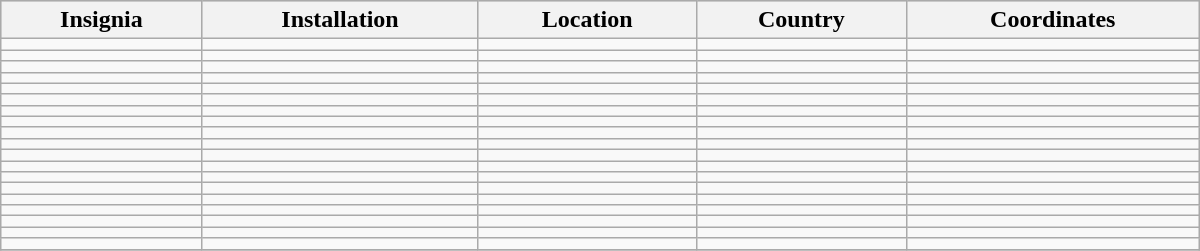<table class="wikitable sortable" width="800">
<tr bgcolor="#CCCCCC">
<th>Insignia</th>
<th>Installation</th>
<th>Location</th>
<th>Country</th>
<th>Coordinates</th>
</tr>
<tr>
<td></td>
<td></td>
<td></td>
<td></td>
<td></td>
</tr>
<tr>
<td></td>
<td></td>
<td></td>
<td></td>
<td></td>
</tr>
<tr>
<td></td>
<td></td>
<td></td>
<td></td>
<td></td>
</tr>
<tr>
<td></td>
<td></td>
<td></td>
<td></td>
<td></td>
</tr>
<tr>
<td></td>
<td></td>
<td></td>
<td></td>
<td></td>
</tr>
<tr>
<td></td>
<td></td>
<td></td>
<td></td>
<td></td>
</tr>
<tr>
<td></td>
<td></td>
<td></td>
<td></td>
<td></td>
</tr>
<tr>
<td></td>
<td></td>
<td></td>
<td></td>
<td></td>
</tr>
<tr>
<td></td>
<td></td>
<td></td>
<td></td>
<td></td>
</tr>
<tr>
<td></td>
<td></td>
<td></td>
<td></td>
<td></td>
</tr>
<tr>
<td></td>
<td></td>
<td></td>
<td></td>
<td></td>
</tr>
<tr>
<td></td>
<td></td>
<td></td>
<td></td>
<td></td>
</tr>
<tr>
<td></td>
<td></td>
<td></td>
<td></td>
<td></td>
</tr>
<tr>
<td></td>
<td></td>
<td></td>
<td></td>
<td></td>
</tr>
<tr>
<td></td>
<td></td>
<td></td>
<td></td>
<td></td>
</tr>
<tr>
<td></td>
<td></td>
<td></td>
<td></td>
<td></td>
</tr>
<tr>
<td></td>
<td></td>
<td></td>
<td></td>
<td></td>
</tr>
<tr>
<td></td>
<td></td>
<td></td>
<td></td>
<td></td>
</tr>
<tr>
<td></td>
<td></td>
<td></td>
<td></td>
<td></td>
</tr>
<tr>
</tr>
</table>
